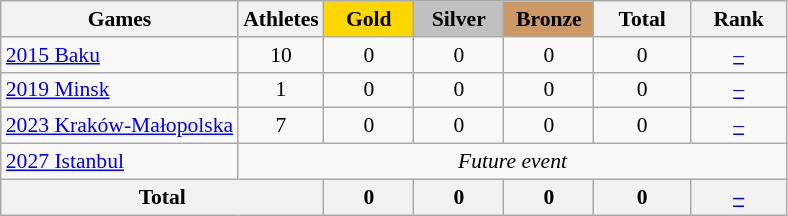<table class="wikitable" style="text-align:center; font-size:90%;">
<tr>
<th>Games</th>
<th>Athletes</th>
<td style="background:gold; width:3.7em; font-weight:bold;">Gold</td>
<td style="background:silver; width:3.7em; font-weight:bold;">Silver</td>
<td style="background:#cc9966; width:3.7em; font-weight:bold;">Bronze</td>
<th style="width:4em; font-weight:bold;">Total</th>
<th style="width:4em; font-weight:bold;">Rank</th>
</tr>
<tr>
<td align=left> <a href='#'>2015 Baku</a></td>
<td>10</td>
<td>0</td>
<td>0</td>
<td>0</td>
<td>0</td>
<td><a href='#'>–</a></td>
</tr>
<tr>
<td align=left> <a href='#'>2019 Minsk</a></td>
<td>1</td>
<td>0</td>
<td>0</td>
<td>0</td>
<td>0</td>
<td><a href='#'>–</a></td>
</tr>
<tr>
<td align=left> <a href='#'>2023 Kraków-Małopolska</a></td>
<td>7</td>
<td>0</td>
<td>0</td>
<td>0</td>
<td>0</td>
<td><a href='#'>–</a></td>
</tr>
<tr>
<td align=left> <a href='#'>2027 Istanbul</a></td>
<td colspan=6><em>Future event</em></td>
</tr>
<tr>
<th colspan=2>Total</th>
<th>0</th>
<th>0</th>
<th>0</th>
<th>0</th>
<th><a href='#'>–</a></th>
</tr>
</table>
